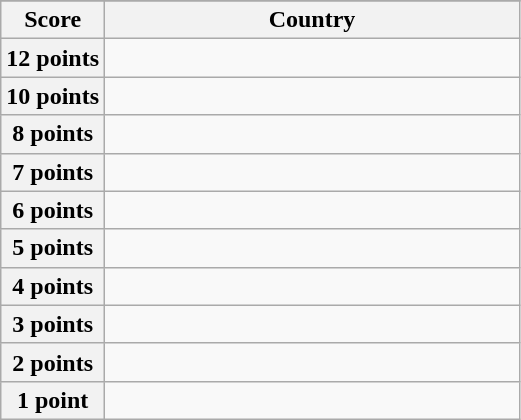<table class="wikitable">
<tr>
</tr>
<tr>
<th scope="col" width="20%">Score</th>
<th scope="col">Country</th>
</tr>
<tr>
<th scope="row">12 points</th>
<td></td>
</tr>
<tr>
<th scope="row">10 points</th>
<td></td>
</tr>
<tr>
<th scope="row">8 points</th>
<td></td>
</tr>
<tr>
<th scope="row">7 points</th>
<td></td>
</tr>
<tr>
<th scope="row">6 points</th>
<td></td>
</tr>
<tr>
<th scope="row">5 points</th>
<td></td>
</tr>
<tr>
<th scope="row">4 points</th>
<td></td>
</tr>
<tr>
<th scope="row">3 points</th>
<td></td>
</tr>
<tr>
<th scope="row">2 points</th>
<td></td>
</tr>
<tr>
<th scope="row">1 point</th>
<td></td>
</tr>
</table>
